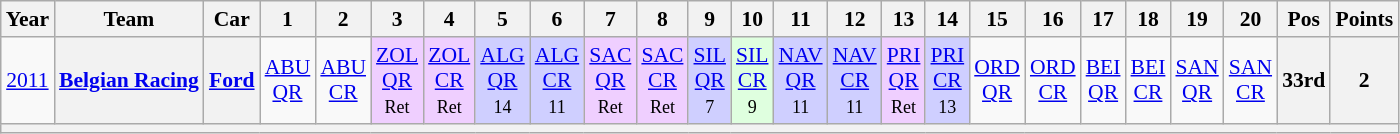<table class="wikitable" border="1" style="text-align:center; font-size:90%;">
<tr>
<th>Year</th>
<th>Team</th>
<th>Car</th>
<th>1</th>
<th>2</th>
<th>3</th>
<th>4</th>
<th>5</th>
<th>6</th>
<th>7</th>
<th>8</th>
<th>9</th>
<th>10</th>
<th>11</th>
<th>12</th>
<th>13</th>
<th>14</th>
<th>15</th>
<th>16</th>
<th>17</th>
<th>18</th>
<th>19</th>
<th>20</th>
<th>Pos</th>
<th>Points</th>
</tr>
<tr>
<td><a href='#'>2011</a></td>
<th><a href='#'>Belgian Racing</a></th>
<th><a href='#'>Ford</a></th>
<td><a href='#'>ABU<br>QR</a></td>
<td><a href='#'>ABU<br>CR</a></td>
<td style="background:#EFCFFF;"><a href='#'>ZOL<br>QR</a><br><small>Ret<br></small></td>
<td style="background:#EFCFFF;"><a href='#'>ZOL<br>CR</a><br><small>Ret<br></small></td>
<td style="background:#CFCFFF;"><a href='#'>ALG<br>QR</a><br><small>14<br></small></td>
<td style="background:#CFCFFF;"><a href='#'>ALG<br>CR</a><br><small>11<br></small></td>
<td style="background:#EFCFFF;"><a href='#'>SAC<br>QR</a><br><small>Ret<br></small></td>
<td style="background:#EFCFFF;"><a href='#'>SAC<br>CR</a><br><small>Ret<br></small></td>
<td style="background:#CFCFFF;"><a href='#'>SIL<br>QR</a><br><small>7<br></small></td>
<td style="background:#DFFFDF;"><a href='#'>SIL<br>CR</a><br><small>9<br></small></td>
<td style="background:#CFCFFF;"><a href='#'>NAV<br>QR</a><br><small>11<br></small></td>
<td style="background:#CFCFFF;"><a href='#'>NAV<br>CR</a><br><small>11<br></small></td>
<td style="background:#EFCFFF;"><a href='#'>PRI<br>QR</a><br><small>Ret<br></small></td>
<td style="background:#CFCFFF;"><a href='#'>PRI<br>CR</a><br><small>13<br></small></td>
<td><a href='#'>ORD<br>QR</a></td>
<td><a href='#'>ORD<br>CR</a></td>
<td><a href='#'>BEI<br>QR</a></td>
<td><a href='#'>BEI<br>CR</a></td>
<td><a href='#'>SAN<br>QR</a></td>
<td><a href='#'>SAN<br>CR</a></td>
<th>33rd</th>
<th>2</th>
</tr>
<tr>
<th colspan="25"></th>
</tr>
</table>
